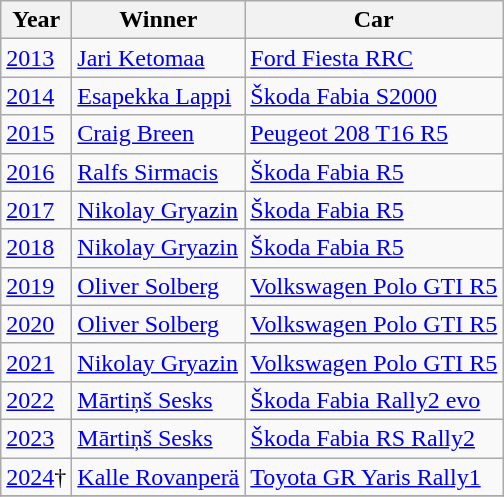<table class="wikitable">
<tr>
<th>Year</th>
<th>Winner</th>
<th>Car</th>
</tr>
<tr>
<td><a href='#'>2013</a></td>
<td> <a href='#'>Jari Ketomaa</a></td>
<td><a href='#'>Ford Fiesta RRC</a></td>
</tr>
<tr>
<td><a href='#'>2014</a></td>
<td> <a href='#'>Esapekka Lappi</a></td>
<td><a href='#'>Škoda Fabia S2000</a></td>
</tr>
<tr>
<td><a href='#'>2015</a></td>
<td> <a href='#'>Craig Breen</a></td>
<td><a href='#'>Peugeot 208 T16 R5</a></td>
</tr>
<tr>
<td><a href='#'>2016</a></td>
<td> <a href='#'>Ralfs Sirmacis</a></td>
<td><a href='#'>Škoda Fabia R5</a></td>
</tr>
<tr>
<td><a href='#'>2017</a></td>
<td> <a href='#'>Nikolay Gryazin</a></td>
<td><a href='#'>Škoda Fabia R5</a></td>
</tr>
<tr>
<td><a href='#'>2018</a></td>
<td> <a href='#'>Nikolay Gryazin</a></td>
<td><a href='#'>Škoda Fabia R5</a></td>
</tr>
<tr>
<td><a href='#'>2019</a></td>
<td> <a href='#'>Oliver Solberg</a></td>
<td><a href='#'>Volkswagen Polo GTI R5</a></td>
</tr>
<tr>
<td><a href='#'>2020</a></td>
<td> <a href='#'>Oliver Solberg</a></td>
<td><a href='#'>Volkswagen Polo GTI R5</a></td>
</tr>
<tr>
<td><a href='#'>2021</a></td>
<td> <a href='#'>Nikolay Gryazin</a></td>
<td><a href='#'>Volkswagen Polo GTI R5</a></td>
</tr>
<tr>
<td><a href='#'>2022</a></td>
<td> <a href='#'>Mārtiņš Sesks</a></td>
<td><a href='#'>Škoda Fabia Rally2 evo</a></td>
</tr>
<tr>
<td><a href='#'>2023</a></td>
<td> <a href='#'>Mārtiņš Sesks</a></td>
<td><a href='#'>Škoda Fabia RS Rally2</a></td>
</tr>
<tr>
<td><a href='#'>2024</a>†</td>
<td> <a href='#'>Kalle Rovanperä</a></td>
<td colspan="2"><a href='#'>Toyota GR Yaris Rally1</a></td>
</tr>
<tr>
</tr>
</table>
